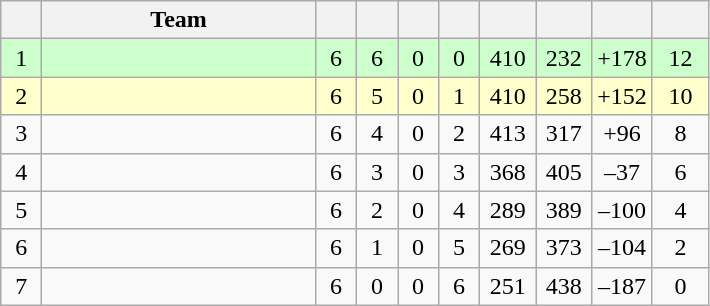<table class=wikitable style=text-align:center>
<tr>
<th width=20 abbr=Position></th>
<th width=175>Team</th>
<th width=20 abbr=Played></th>
<th width=20 abbr=Won></th>
<th width=20 abbr=Drawn></th>
<th width=20 abbr=Lost></th>
<th width=30 abbr=Goal for></th>
<th width=30 abbr=Goal against></th>
<th width=30 abbr=Goal difference></th>
<th width=30 abbr=Points></th>
</tr>
<tr bgcolor=#CCFFCC>
<td>1</td>
<td align=left></td>
<td>6</td>
<td>6</td>
<td>0</td>
<td>0</td>
<td>410</td>
<td>232</td>
<td>+178</td>
<td>12</td>
</tr>
<tr bgcolor=#ffffcc>
<td>2</td>
<td align=left></td>
<td>6</td>
<td>5</td>
<td>0</td>
<td>1</td>
<td>410</td>
<td>258</td>
<td>+152</td>
<td>10</td>
</tr>
<tr>
<td>3</td>
<td align=left></td>
<td>6</td>
<td>4</td>
<td>0</td>
<td>2</td>
<td>413</td>
<td>317</td>
<td>+96</td>
<td>8</td>
</tr>
<tr>
<td>4</td>
<td align=left></td>
<td>6</td>
<td>3</td>
<td>0</td>
<td>3</td>
<td>368</td>
<td>405</td>
<td>–37</td>
<td>6</td>
</tr>
<tr>
<td>5</td>
<td align=left></td>
<td>6</td>
<td>2</td>
<td>0</td>
<td>4</td>
<td>289</td>
<td>389</td>
<td>–100</td>
<td>4</td>
</tr>
<tr>
<td>6</td>
<td align=left></td>
<td>6</td>
<td>1</td>
<td>0</td>
<td>5</td>
<td>269</td>
<td>373</td>
<td>–104</td>
<td>2</td>
</tr>
<tr>
<td>7</td>
<td align=left></td>
<td>6</td>
<td>0</td>
<td>0</td>
<td>6</td>
<td>251</td>
<td>438</td>
<td>–187</td>
<td>0</td>
</tr>
</table>
